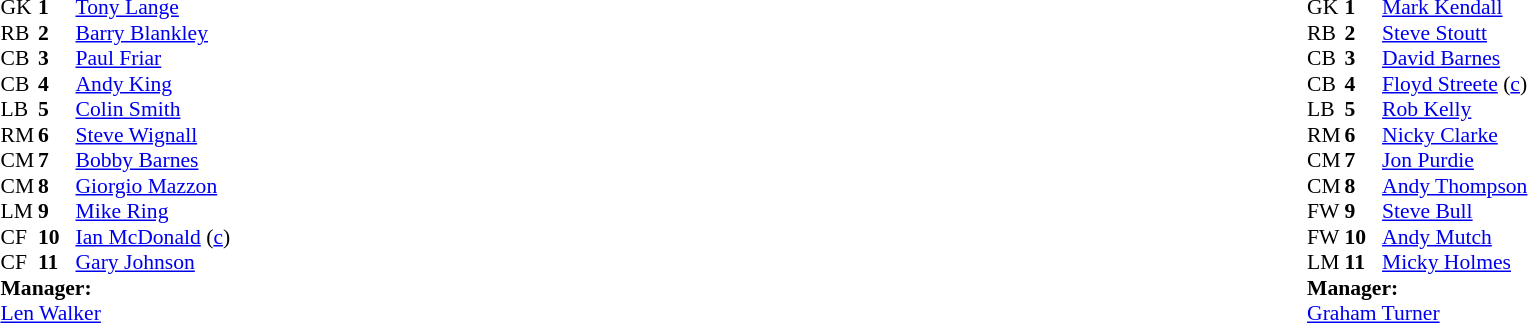<table width="100%">
<tr>
<td valign="top" width="50%"><br><table style="font-size: 90%" cellspacing="0" cellpadding="0">
<tr>
<td colspan="4"></td>
</tr>
<tr>
<th width="25"></th>
<th width="25"></th>
</tr>
<tr>
<td>GK</td>
<td><strong>1</strong></td>
<td><a href='#'>Tony Lange</a></td>
</tr>
<tr>
<td>RB</td>
<td><strong>2</strong></td>
<td><a href='#'>Barry Blankley</a></td>
</tr>
<tr>
<td>CB</td>
<td><strong>3</strong></td>
<td><a href='#'>Paul Friar</a></td>
</tr>
<tr>
<td>CB</td>
<td><strong>4</strong></td>
<td><a href='#'>Andy King</a></td>
</tr>
<tr>
<td>LB</td>
<td><strong>5</strong></td>
<td><a href='#'>Colin Smith</a></td>
</tr>
<tr>
<td>RM</td>
<td><strong>6</strong></td>
<td><a href='#'>Steve Wignall</a></td>
</tr>
<tr>
<td>CM</td>
<td><strong>7</strong></td>
<td><a href='#'>Bobby Barnes</a></td>
</tr>
<tr>
<td>CM</td>
<td><strong>8</strong></td>
<td><a href='#'>Giorgio Mazzon</a></td>
</tr>
<tr>
<td>LM</td>
<td><strong>9</strong></td>
<td><a href='#'>Mike Ring</a></td>
</tr>
<tr>
<td>CF</td>
<td><strong>10</strong></td>
<td><a href='#'>Ian McDonald</a> (<a href='#'>c</a>)</td>
</tr>
<tr>
<td>CF</td>
<td><strong>11</strong></td>
<td><a href='#'>Gary Johnson</a></td>
</tr>
<tr>
<td colspan=4><strong>Manager:</strong></td>
</tr>
<tr>
<td colspan="4"><a href='#'>Len Walker</a></td>
</tr>
</table>
</td>
<td valign="top" width="50%"><br><table style="font-size: 90%" cellspacing="0" cellpadding="0" align="center">
<tr>
<td colspan="4"></td>
</tr>
<tr>
<th width="25"></th>
<th width="25"></th>
</tr>
<tr>
<td>GK</td>
<td><strong>1</strong></td>
<td><a href='#'>Mark Kendall</a></td>
</tr>
<tr>
<td>RB</td>
<td><strong>2</strong></td>
<td><a href='#'>Steve Stoutt</a></td>
</tr>
<tr>
<td>CB</td>
<td><strong>3</strong></td>
<td><a href='#'>David Barnes</a></td>
</tr>
<tr>
<td>CB</td>
<td><strong>4</strong></td>
<td><a href='#'>Floyd Streete</a> (<a href='#'>c</a>)</td>
</tr>
<tr>
<td>LB</td>
<td><strong>5</strong></td>
<td><a href='#'>Rob Kelly</a></td>
</tr>
<tr>
<td>RM</td>
<td><strong>6</strong></td>
<td><a href='#'>Nicky Clarke</a></td>
</tr>
<tr>
<td>CM</td>
<td><strong>7</strong></td>
<td><a href='#'>Jon Purdie</a></td>
</tr>
<tr>
<td>CM</td>
<td><strong>8</strong></td>
<td><a href='#'>Andy Thompson</a></td>
</tr>
<tr>
<td>FW</td>
<td><strong>9</strong></td>
<td><a href='#'>Steve Bull</a></td>
</tr>
<tr>
<td>FW</td>
<td><strong>10</strong></td>
<td><a href='#'>Andy Mutch</a></td>
</tr>
<tr>
<td>LM</td>
<td><strong>11</strong></td>
<td><a href='#'>Micky Holmes</a></td>
</tr>
<tr>
<td colspan=4><strong>Manager:</strong></td>
</tr>
<tr>
<td colspan="4"><a href='#'>Graham Turner</a></td>
</tr>
<tr>
</tr>
</table>
</td>
</tr>
</table>
